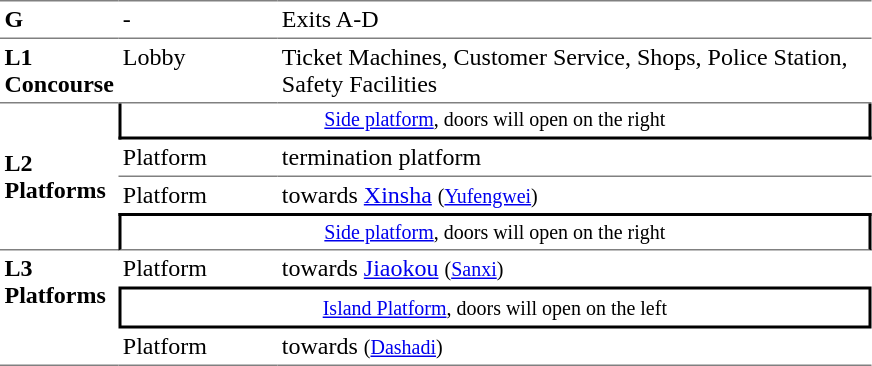<table table border=0 cellspacing=0 cellpadding=3>
<tr>
<td style="border-top:solid 1px gray;" width=50 valign=top><strong>G</strong></td>
<td style="border-top:solid 1px gray;" width=100 valign=top>-</td>
<td style="border-top:solid 1px gray;" width=390 valign=top>Exits A-D</td>
</tr>
<tr>
<td style="border-bottom:solid 1px gray; border-top:solid 1px gray;" valign=top><strong>L1<br>Concourse</strong></td>
<td style="border-bottom:solid 1px gray; border-top:solid 1px gray;" valign=top>Lobby</td>
<td style="border-bottom:solid 1px gray; border-top:solid 1px gray;" valign=top>Ticket Machines, Customer Service, Shops, Police Station, Safety Facilities</td>
</tr>
<tr>
<td style="border-bottom:solid 1px gray;" rowspan="4"><strong>L2<br>Platforms</strong></td>
<td style="border-right:solid 2px black;border-left:solid 2px black;border-bottom:solid 2px black;font-size:smaller;text-align:center;" colspan=2><a href='#'>Side platform</a>, doors will open on the right</td>
</tr>
<tr>
<td style="border-bottom:solid 1px gray;" width=100>Platform </td>
<td style="border-bottom:solid 1px gray;" width=390> termination platform</td>
</tr>
<tr>
<td>Platform </td>
<td> towards <a href='#'>Xinsha</a> <small>(<a href='#'>Yufengwei</a>)</small> </td>
</tr>
<tr>
<td style="border-top:solid 2px black;border-right:solid 2px black;border-left:solid 2px black;border-bottom:solid 1px gray;font-size:smaller;text-align:center;" colspan=2><a href='#'>Side platform</a>, doors will open on the right</td>
</tr>
<tr>
<td rowspan="4" style="border-bottom:solid 1px gray;" valign="top"><strong>L3<br>Platforms</strong></td>
<td>Platform </td>
<td>  towards <a href='#'>Jiaokou</a> <small>(<a href='#'>Sanxi</a>)</small></td>
</tr>
<tr>
<td style="border-right:solid 2px black;border-left:solid 2px black;border-top:solid 2px black;border-bottom:solid 2px black;text-align:center;" colspan=2><small><a href='#'>Island Platform</a>, doors will open on the left</small></td>
</tr>
<tr>
<td style="border-bottom:solid 1px gray;">Platform </td>
<td style="border-bottom:solid 1px gray;"> towards  <small>(<a href='#'>Dashadi</a>)</small> </td>
</tr>
</table>
